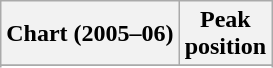<table class="wikitable sortable">
<tr>
<th>Chart (2005–06)</th>
<th>Peak<br>position</th>
</tr>
<tr>
</tr>
<tr>
</tr>
<tr>
</tr>
</table>
